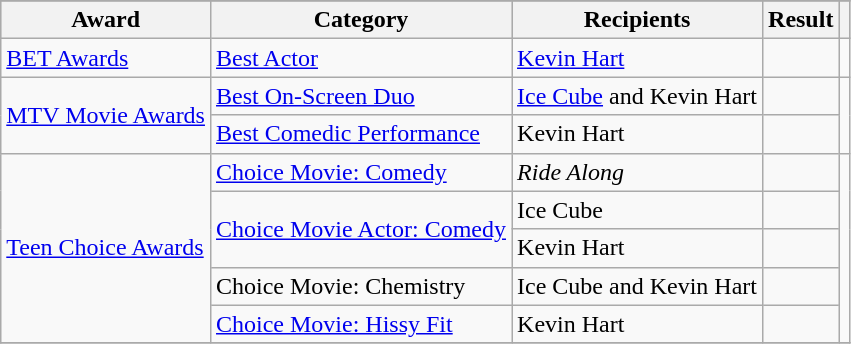<table class="wikitable sortable">
<tr style="background:#ccc; text-align:center;">
</tr>
<tr style="background:#ccc; text-align:center;">
<th>Award</th>
<th>Category</th>
<th>Recipients</th>
<th>Result</th>
<th></th>
</tr>
<tr>
<td><a href='#'>BET Awards</a></td>
<td><a href='#'>Best Actor</a></td>
<td><a href='#'>Kevin Hart</a></td>
<td></td>
<td></td>
</tr>
<tr>
<td rowspan="2"><a href='#'>MTV Movie Awards</a></td>
<td><a href='#'>Best On-Screen Duo</a></td>
<td><a href='#'>Ice Cube</a> and Kevin Hart</td>
<td></td>
<td rowspan="2"></td>
</tr>
<tr>
<td><a href='#'>Best Comedic Performance</a></td>
<td>Kevin Hart</td>
<td></td>
</tr>
<tr>
<td rowspan="5"><a href='#'>Teen Choice Awards</a></td>
<td><a href='#'>Choice Movie: Comedy</a></td>
<td><em>Ride Along</em></td>
<td></td>
<td rowspan="5"></td>
</tr>
<tr>
<td rowspan="2"><a href='#'>Choice Movie Actor: Comedy</a></td>
<td>Ice Cube</td>
<td></td>
</tr>
<tr>
<td>Kevin Hart</td>
<td></td>
</tr>
<tr>
<td>Choice Movie: Chemistry</td>
<td>Ice Cube and Kevin Hart</td>
<td></td>
</tr>
<tr>
<td><a href='#'>Choice Movie: Hissy Fit</a></td>
<td>Kevin Hart</td>
<td></td>
</tr>
<tr>
</tr>
</table>
